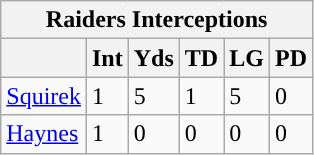<table class="wikitable">
<tr>
<th colspan="6">Raiders Interceptions</th>
</tr>
<tr>
<th></th>
<th>Int</th>
<th>Yds</th>
<th>TD</th>
<th>LG</th>
<th>PD</th>
</tr>
<tr>
<td><a href='#'>Squirek</a></td>
<td>1</td>
<td>5</td>
<td>1</td>
<td>5</td>
<td>0</td>
</tr>
<tr>
<td><a href='#'>Haynes</a></td>
<td>1</td>
<td>0</td>
<td>0</td>
<td>0</td>
<td>0</td>
</tr>
</table>
